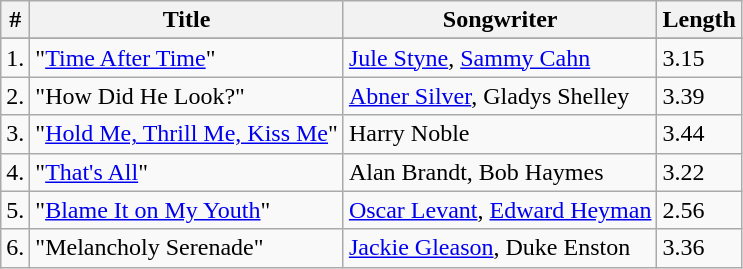<table class="wikitable">
<tr>
<th>#</th>
<th>Title</th>
<th>Songwriter</th>
<th>Length</th>
</tr>
<tr bgcolor="#ebf5ff">
</tr>
<tr>
<td>1.</td>
<td>"<a href='#'>Time After Time</a>"</td>
<td><a href='#'>Jule Styne</a>, <a href='#'>Sammy Cahn</a></td>
<td>3.15</td>
</tr>
<tr>
<td>2.</td>
<td>"How Did He Look?"</td>
<td><a href='#'>Abner Silver</a>, Gladys Shelley</td>
<td>3.39</td>
</tr>
<tr>
<td>3.</td>
<td>"<a href='#'>Hold Me, Thrill Me, Kiss Me</a>"</td>
<td>Harry Noble</td>
<td>3.44</td>
</tr>
<tr>
<td>4.</td>
<td>"<a href='#'>That's All</a>"</td>
<td>Alan Brandt, Bob Haymes</td>
<td>3.22</td>
</tr>
<tr>
<td>5.</td>
<td>"<a href='#'>Blame It on My Youth</a>"</td>
<td><a href='#'>Oscar Levant</a>, <a href='#'>Edward Heyman</a></td>
<td>2.56</td>
</tr>
<tr>
<td>6.</td>
<td>"Melancholy Serenade"</td>
<td><a href='#'>Jackie Gleason</a>, Duke Enston</td>
<td>3.36</td>
</tr>
</table>
